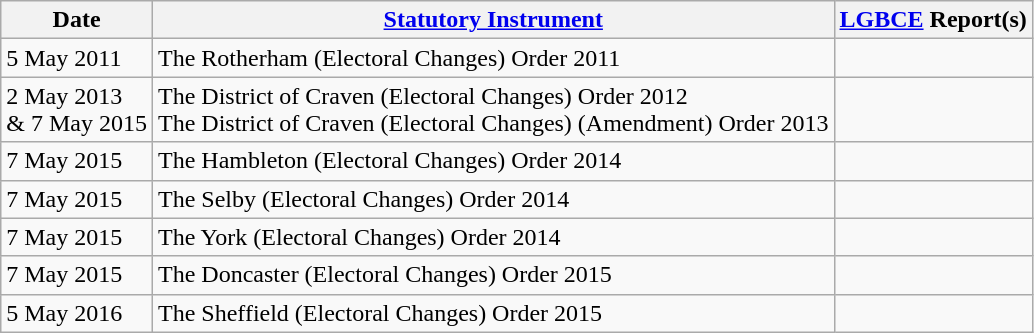<table class="wikitable sortable">
<tr>
<th>Date</th>
<th><a href='#'>Statutory Instrument</a></th>
<th><a href='#'>LGBCE</a> Report(s)</th>
</tr>
<tr>
<td>5 May 2011</td>
<td>The Rotherham (Electoral Changes) Order 2011</td>
<td></td>
</tr>
<tr>
<td>2 May 2013<br>& 7 May 2015</td>
<td>The District of Craven (Electoral Changes) Order 2012<br>The District of Craven (Electoral Changes) (Amendment) Order 2013</td>
<td></td>
</tr>
<tr>
<td>7 May 2015</td>
<td>The Hambleton (Electoral Changes) Order 2014</td>
<td></td>
</tr>
<tr>
<td>7 May 2015</td>
<td>The Selby (Electoral Changes) Order 2014</td>
<td></td>
</tr>
<tr>
<td>7 May 2015</td>
<td>The York (Electoral Changes) Order 2014</td>
<td></td>
</tr>
<tr>
<td>7 May 2015</td>
<td>The Doncaster (Electoral Changes) Order 2015</td>
<td></td>
</tr>
<tr>
<td>5 May 2016</td>
<td>The Sheffield (Electoral Changes) Order 2015</td>
<td></td>
</tr>
</table>
